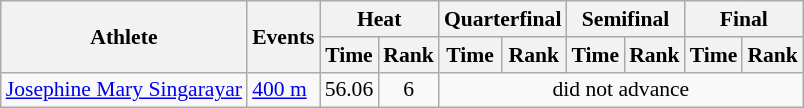<table class=wikitable style="font-size:90%">
<tr>
<th rowspan=2>Athlete</th>
<th rowspan=2>Events</th>
<th colspan=2>Heat</th>
<th colspan=2>Quarterfinal</th>
<th colspan=2>Semifinal</th>
<th colspan=2>Final</th>
</tr>
<tr>
<th>Time</th>
<th>Rank</th>
<th>Time</th>
<th>Rank</th>
<th>Time</th>
<th>Rank</th>
<th>Time</th>
<th>Rank</th>
</tr>
<tr>
<td><a href='#'>Josephine Mary Singarayar</a></td>
<td><a href='#'>400 m</a></td>
<td align=center>56.06</td>
<td align=center>6</td>
<td align=center colspan=6>did not advance</td>
</tr>
</table>
